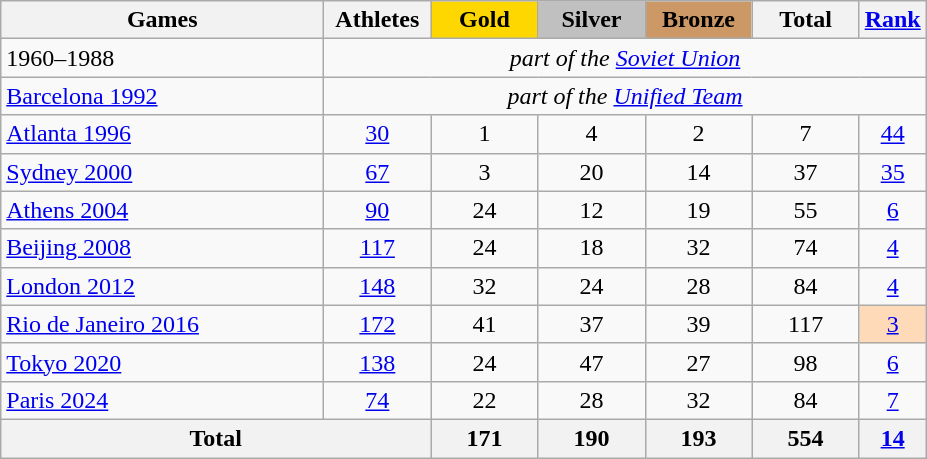<table class="wikitable" style="text-align:center; font-size:100%;">
<tr>
<th style="width:13em;">Games</th>
<th style="width:4em;">Athletes</th>
<th style="width:4em; background:gold;">Gold</th>
<th style="width:4em; background:silver;">Silver</th>
<th style="width:4em; background:#cc9966;">Bronze</th>
<th style="width:4em;">Total</th>
<th style="width:2em;"><a href='#'>Rank</a></th>
</tr>
<tr>
<td align=left>1960–1988</td>
<td colspan=6><em>part of the <a href='#'>Soviet Union</a></em></td>
</tr>
<tr>
<td align=left> <a href='#'>Barcelona 1992</a></td>
<td colspan=6><em>part of the <a href='#'>Unified Team</a></em></td>
</tr>
<tr>
<td align=left> <a href='#'>Atlanta 1996</a></td>
<td><a href='#'>30</a></td>
<td>1</td>
<td>4</td>
<td>2</td>
<td>7</td>
<td><a href='#'>44</a></td>
</tr>
<tr>
<td align=left> <a href='#'>Sydney 2000</a></td>
<td><a href='#'>67</a></td>
<td>3</td>
<td>20</td>
<td>14</td>
<td>37</td>
<td><a href='#'>35</a></td>
</tr>
<tr>
<td align=left> <a href='#'>Athens 2004</a></td>
<td><a href='#'>90</a></td>
<td>24</td>
<td>12</td>
<td>19</td>
<td>55</td>
<td><a href='#'>6</a></td>
</tr>
<tr>
<td align=left> <a href='#'>Beijing 2008</a></td>
<td><a href='#'>117</a></td>
<td>24</td>
<td>18</td>
<td>32</td>
<td>74</td>
<td><a href='#'>4</a></td>
</tr>
<tr>
<td align=left> <a href='#'>London 2012</a></td>
<td><a href='#'>148</a></td>
<td>32</td>
<td>24</td>
<td>28</td>
<td>84</td>
<td><a href='#'>4</a></td>
</tr>
<tr>
<td align=left> <a href='#'>Rio de Janeiro 2016</a></td>
<td><a href='#'>172</a></td>
<td>41</td>
<td>37</td>
<td>39</td>
<td>117</td>
<td bgcolor=ffdab9><a href='#'>3</a></td>
</tr>
<tr>
<td align=left> <a href='#'>Tokyo 2020</a></td>
<td><a href='#'>138</a></td>
<td>24</td>
<td>47</td>
<td>27</td>
<td>98</td>
<td><a href='#'>6</a></td>
</tr>
<tr>
<td align=left> <a href='#'>Paris 2024</a></td>
<td><a href='#'>74</a></td>
<td>22</td>
<td>28</td>
<td>32</td>
<td>84</td>
<td><a href='#'>7</a></td>
</tr>
<tr>
<th colspan=2>Total</th>
<th>171</th>
<th>190</th>
<th>193</th>
<th>554</th>
<th><a href='#'>14</a></th>
</tr>
</table>
